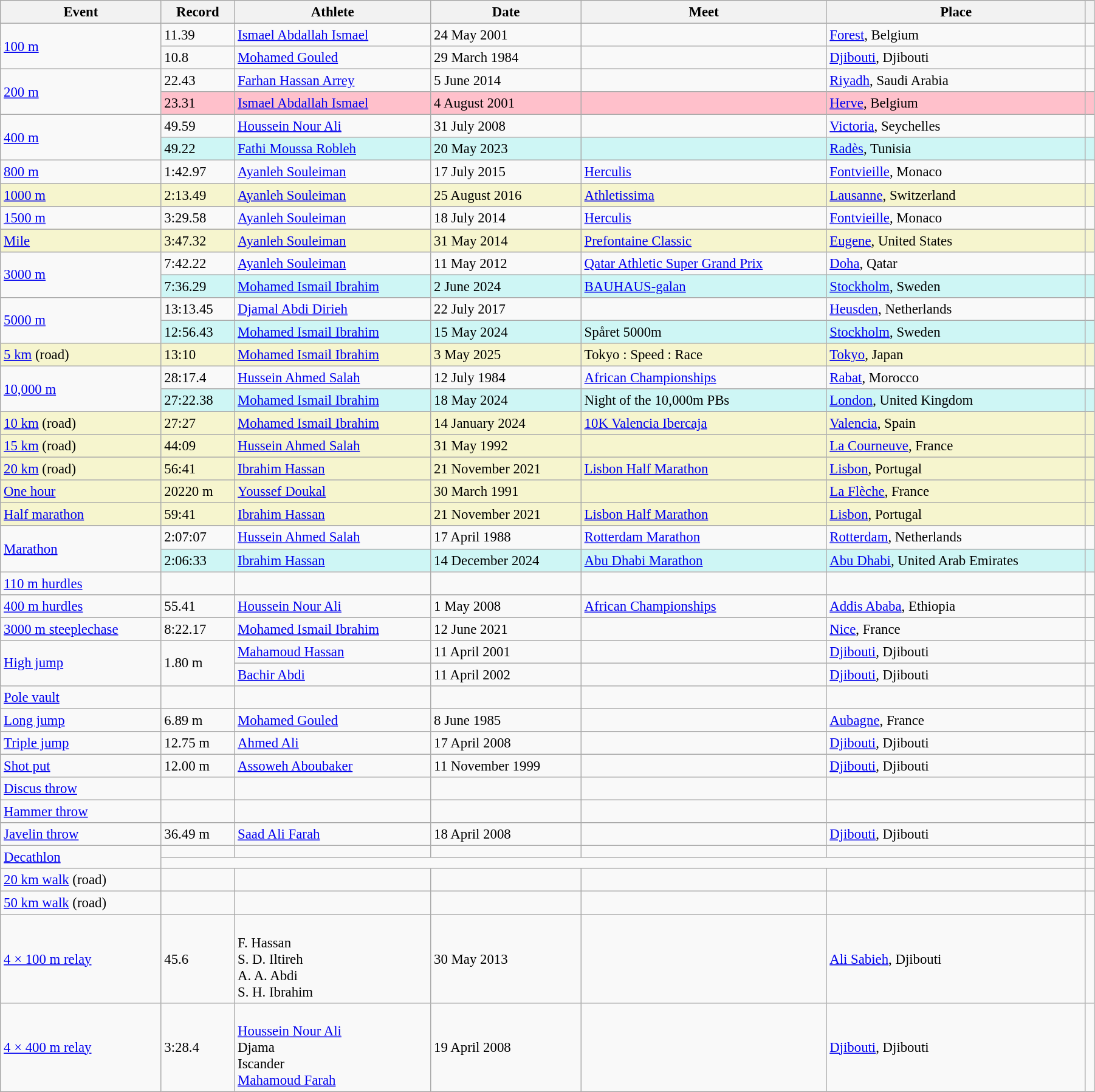<table class="wikitable" style="font-size:95%; width: 95%;">
<tr>
<th>Event</th>
<th>Record</th>
<th>Athlete</th>
<th>Date</th>
<th>Meet</th>
<th>Place</th>
<th></th>
</tr>
<tr>
<td rowspan=2><a href='#'>100 m</a></td>
<td>11.39 </td>
<td><a href='#'>Ismael Abdallah Ismael</a></td>
<td>24 May 2001</td>
<td></td>
<td><a href='#'>Forest</a>, Belgium</td>
<td></td>
</tr>
<tr>
<td>10.8  </td>
<td><a href='#'>Mohamed Gouled</a></td>
<td>29 March 1984</td>
<td></td>
<td><a href='#'>Djibouti</a>, Djibouti</td>
<td></td>
</tr>
<tr>
<td rowspan=2><a href='#'>200 m</a></td>
<td>22.43 </td>
<td><a href='#'>Farhan Hassan Arrey</a></td>
<td>5 June 2014</td>
<td></td>
<td><a href='#'>Riyadh</a>, Saudi Arabia</td>
<td></td>
</tr>
<tr style="background:pink">
<td>23.31 </td>
<td><a href='#'>Ismael Abdallah Ismael</a></td>
<td>4 August 2001</td>
<td></td>
<td><a href='#'>Herve</a>, Belgium</td>
<td></td>
</tr>
<tr>
<td rowspan=2><a href='#'>400 m</a></td>
<td>49.59</td>
<td><a href='#'>Houssein Nour Ali</a></td>
<td>31 July 2008</td>
<td></td>
<td><a href='#'>Victoria</a>, Seychelles</td>
<td></td>
</tr>
<tr bgcolor=#CEF6F5>
<td>49.22</td>
<td><a href='#'>Fathi Moussa Robleh</a></td>
<td>20 May 2023</td>
<td></td>
<td><a href='#'>Radès</a>, Tunisia</td>
<td></td>
</tr>
<tr>
<td><a href='#'>800 m</a></td>
<td>1:42.97</td>
<td><a href='#'>Ayanleh Souleiman</a></td>
<td>17 July 2015</td>
<td><a href='#'>Herculis</a></td>
<td><a href='#'>Fontvieille</a>, Monaco</td>
<td></td>
</tr>
<tr style="background:#f6F5CE;">
<td><a href='#'>1000 m</a></td>
<td>2:13.49</td>
<td><a href='#'>Ayanleh Souleiman</a></td>
<td>25 August 2016</td>
<td><a href='#'>Athletissima</a></td>
<td><a href='#'>Lausanne</a>, Switzerland</td>
<td></td>
</tr>
<tr>
<td><a href='#'>1500 m</a></td>
<td>3:29.58</td>
<td><a href='#'>Ayanleh Souleiman</a></td>
<td>18 July 2014</td>
<td><a href='#'>Herculis</a></td>
<td><a href='#'>Fontvieille</a>, Monaco</td>
<td></td>
</tr>
<tr style="background:#f6F5CE;">
<td><a href='#'>Mile</a></td>
<td>3:47.32</td>
<td><a href='#'>Ayanleh Souleiman</a></td>
<td>31 May 2014</td>
<td><a href='#'>Prefontaine Classic</a></td>
<td><a href='#'>Eugene</a>, United States</td>
<td></td>
</tr>
<tr>
<td rowspan=2><a href='#'>3000 m</a></td>
<td>7:42.22</td>
<td><a href='#'>Ayanleh Souleiman</a></td>
<td>11 May 2012</td>
<td><a href='#'>Qatar Athletic Super Grand Prix</a></td>
<td><a href='#'>Doha</a>, Qatar</td>
<td></td>
</tr>
<tr bgcolor=#CEF6F5>
<td>7:36.29</td>
<td><a href='#'>Mohamed Ismail Ibrahim</a></td>
<td>2 June 2024</td>
<td><a href='#'>BAUHAUS-galan</a></td>
<td><a href='#'>Stockholm</a>, Sweden</td>
<td></td>
</tr>
<tr>
<td rowspan=2><a href='#'>5000 m</a></td>
<td>13:13.45</td>
<td><a href='#'>Djamal Abdi Dirieh</a></td>
<td>22 July 2017</td>
<td></td>
<td><a href='#'>Heusden</a>, Netherlands</td>
<td></td>
</tr>
<tr bgcolor=#CEF6F5>
<td>12:56.43</td>
<td><a href='#'>Mohamed Ismail Ibrahim</a></td>
<td>15 May 2024</td>
<td>Spåret 5000m</td>
<td><a href='#'>Stockholm</a>, Sweden</td>
<td></td>
</tr>
<tr style="background:#f6F5CE;">
<td><a href='#'>5 km</a> (road)</td>
<td>13:10</td>
<td><a href='#'>Mohamed Ismail Ibrahim</a></td>
<td>3 May 2025</td>
<td>Tokyo : Speed : Race</td>
<td><a href='#'>Tokyo</a>, Japan</td>
<td></td>
</tr>
<tr>
<td rowspan=2><a href='#'>10,000 m</a></td>
<td>28:17.4 </td>
<td><a href='#'>Hussein Ahmed Salah</a></td>
<td>12 July 1984</td>
<td><a href='#'>African Championships</a></td>
<td><a href='#'>Rabat</a>, Morocco</td>
<td></td>
</tr>
<tr bgcolor=#CEF6F5>
<td>27:22.38</td>
<td><a href='#'>Mohamed Ismail Ibrahim</a></td>
<td>18 May 2024</td>
<td>Night of the 10,000m PBs</td>
<td><a href='#'>London</a>, United Kingdom</td>
<td></td>
</tr>
<tr style="background:#f6F5CE;">
<td><a href='#'>10 km</a> (road)</td>
<td>27:27</td>
<td><a href='#'>Mohamed Ismail Ibrahim</a></td>
<td>14 January 2024</td>
<td><a href='#'>10K Valencia Ibercaja</a></td>
<td><a href='#'>Valencia</a>, Spain</td>
<td></td>
</tr>
<tr style="background:#f6F5CE;">
<td><a href='#'>15 km</a> (road)</td>
<td>44:09</td>
<td><a href='#'>Hussein Ahmed Salah</a></td>
<td>31 May 1992</td>
<td></td>
<td><a href='#'>La Courneuve</a>, France</td>
<td></td>
</tr>
<tr style="background:#f6F5CE;">
<td><a href='#'>20 km</a> (road)</td>
<td>56:41</td>
<td><a href='#'>Ibrahim Hassan</a></td>
<td>21 November 2021</td>
<td><a href='#'>Lisbon Half Marathon</a></td>
<td><a href='#'>Lisbon</a>, Portugal</td>
<td></td>
</tr>
<tr style="background:#f6F5CE;">
<td><a href='#'>One hour</a></td>
<td>20220 m</td>
<td><a href='#'>Youssef Doukal</a></td>
<td>30 March 1991</td>
<td></td>
<td><a href='#'>La Flèche</a>, France</td>
<td></td>
</tr>
<tr style="background:#f6F5CE;">
<td><a href='#'>Half marathon</a></td>
<td>59:41</td>
<td><a href='#'>Ibrahim Hassan</a></td>
<td>21 November 2021</td>
<td><a href='#'>Lisbon Half Marathon</a></td>
<td><a href='#'>Lisbon</a>, Portugal</td>
<td></td>
</tr>
<tr>
<td rowspan=2><a href='#'>Marathon</a></td>
<td>2:07:07</td>
<td><a href='#'>Hussein Ahmed Salah</a></td>
<td>17 April 1988</td>
<td><a href='#'>Rotterdam Marathon</a></td>
<td><a href='#'>Rotterdam</a>, Netherlands</td>
<td></td>
</tr>
<tr bgcolor=#CEF6F5>
<td>2:06:33</td>
<td><a href='#'>Ibrahim Hassan</a></td>
<td>14 December 2024</td>
<td><a href='#'>Abu Dhabi Marathon</a></td>
<td><a href='#'>Abu Dhabi</a>, United Arab Emirates</td>
<td></td>
</tr>
<tr>
<td><a href='#'>110 m hurdles</a></td>
<td></td>
<td></td>
<td></td>
<td></td>
<td></td>
<td></td>
</tr>
<tr>
<td><a href='#'>400 m hurdles</a></td>
<td>55.41</td>
<td><a href='#'>Houssein Nour Ali</a></td>
<td>1 May 2008</td>
<td><a href='#'>African Championships</a></td>
<td><a href='#'>Addis Ababa</a>, Ethiopia</td>
<td></td>
</tr>
<tr>
<td><a href='#'>3000 m steeplechase</a></td>
<td>8:22.17</td>
<td><a href='#'>Mohamed Ismail Ibrahim</a></td>
<td>12 June 2021</td>
<td></td>
<td><a href='#'>Nice</a>, France</td>
<td></td>
</tr>
<tr>
<td rowspan=2><a href='#'>High jump</a></td>
<td rowspan=2>1.80 m</td>
<td><a href='#'>Mahamoud Hassan</a></td>
<td>11 April 2001</td>
<td></td>
<td><a href='#'>Djibouti</a>, Djibouti</td>
<td></td>
</tr>
<tr>
<td><a href='#'>Bachir Abdi</a></td>
<td>11 April 2002</td>
<td></td>
<td><a href='#'>Djibouti</a>, Djibouti</td>
<td></td>
</tr>
<tr>
<td><a href='#'>Pole vault</a></td>
<td></td>
<td></td>
<td></td>
<td></td>
<td></td>
<td></td>
</tr>
<tr>
<td><a href='#'>Long jump</a></td>
<td>6.89 m </td>
<td><a href='#'>Mohamed Gouled</a></td>
<td>8 June 1985</td>
<td></td>
<td><a href='#'>Aubagne</a>, France</td>
<td></td>
</tr>
<tr>
<td><a href='#'>Triple jump</a></td>
<td>12.75 m </td>
<td><a href='#'>Ahmed Ali</a></td>
<td>17 April 2008</td>
<td></td>
<td><a href='#'>Djibouti</a>, Djibouti</td>
<td></td>
</tr>
<tr>
<td><a href='#'>Shot put</a></td>
<td>12.00 m</td>
<td><a href='#'>Assoweh Aboubaker</a></td>
<td>11 November 1999</td>
<td></td>
<td><a href='#'>Djibouti</a>, Djibouti</td>
<td></td>
</tr>
<tr>
<td><a href='#'>Discus throw</a></td>
<td></td>
<td></td>
<td></td>
<td></td>
<td></td>
<td></td>
</tr>
<tr>
<td><a href='#'>Hammer throw</a></td>
<td></td>
<td></td>
<td></td>
<td></td>
<td></td>
<td></td>
</tr>
<tr>
<td><a href='#'>Javelin throw</a></td>
<td>36.49 m</td>
<td><a href='#'>Saad Ali Farah</a></td>
<td>18 April 2008</td>
<td></td>
<td><a href='#'>Djibouti</a>, Djibouti</td>
<td></td>
</tr>
<tr>
<td rowspan=2><a href='#'>Decathlon</a></td>
<td></td>
<td></td>
<td></td>
<td></td>
<td></td>
<td></td>
</tr>
<tr>
<td colspan=5></td>
<td></td>
</tr>
<tr>
<td><a href='#'>20 km walk</a> (road)</td>
<td></td>
<td></td>
<td></td>
<td></td>
<td></td>
<td></td>
</tr>
<tr>
<td><a href='#'>50 km walk</a> (road)</td>
<td></td>
<td></td>
<td></td>
<td></td>
<td></td>
<td></td>
</tr>
<tr>
<td><a href='#'>4 × 100 m relay</a></td>
<td>45.6 </td>
<td><br>F. Hassan<br>S. D. Iltireh<br>A. A. Abdi<br>S. H. Ibrahim</td>
<td>30 May 2013</td>
<td></td>
<td><a href='#'>Ali Sabieh</a>, Djibouti</td>
<td></td>
</tr>
<tr>
<td><a href='#'>4 × 400 m relay</a></td>
<td>3:28.4 </td>
<td><br><a href='#'>Houssein Nour Ali</a><br>Djama<br>Iscander<br><a href='#'>Mahamoud Farah</a></td>
<td>19 April 2008</td>
<td></td>
<td><a href='#'>Djibouti</a>, Djibouti</td>
<td></td>
</tr>
</table>
